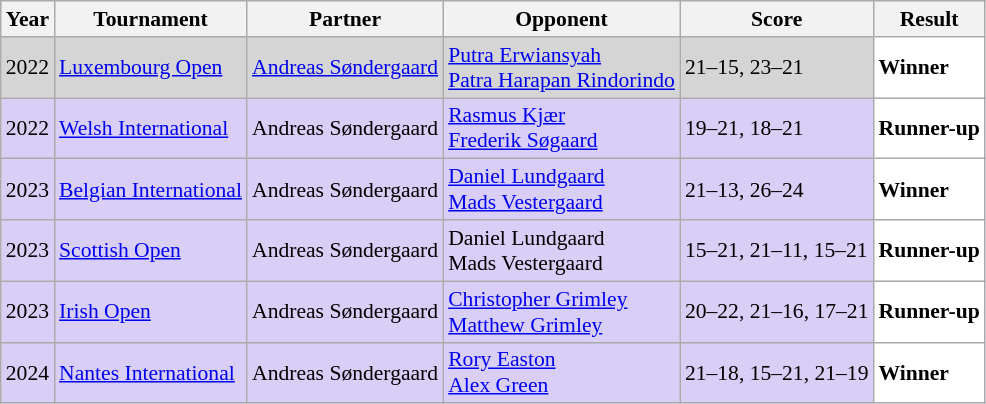<table class="sortable wikitable" style="font-size: 90%;">
<tr>
<th>Year</th>
<th>Tournament</th>
<th>Partner</th>
<th>Opponent</th>
<th>Score</th>
<th>Result</th>
</tr>
<tr style="background:#D5D5D5">
<td align="center">2022</td>
<td align="left"><a href='#'>Luxembourg Open</a></td>
<td align="left"> <a href='#'>Andreas Søndergaard</a></td>
<td align="left"> <a href='#'>Putra Erwiansyah</a><br> <a href='#'>Patra Harapan Rindorindo</a></td>
<td align="left">21–15, 23–21</td>
<td style="text-align:left; background:white"> <strong>Winner</strong></td>
</tr>
<tr style="background:#D8CEF6">
<td align="center">2022</td>
<td align="left"><a href='#'>Welsh International</a></td>
<td align="left"> Andreas Søndergaard</td>
<td align="left"> <a href='#'>Rasmus Kjær</a><br> <a href='#'>Frederik Søgaard</a></td>
<td align="left">19–21, 18–21</td>
<td style="text-align:left; background:white"> <strong>Runner-up</strong></td>
</tr>
<tr style="background:#D8CEF6">
<td align="center">2023</td>
<td align="left"><a href='#'>Belgian International</a></td>
<td align="left"> Andreas Søndergaard</td>
<td align="left"> <a href='#'>Daniel Lundgaard</a><br> <a href='#'>Mads Vestergaard</a></td>
<td align="left">21–13, 26–24</td>
<td style="text-align:left; background:white"> <strong>Winner</strong></td>
</tr>
<tr style="background:#D8CEF6">
<td align="center">2023</td>
<td align="left"><a href='#'>Scottish Open</a></td>
<td align="left"> Andreas Søndergaard</td>
<td align="left"> Daniel Lundgaard<br> Mads Vestergaard</td>
<td align="left">15–21, 21–11, 15–21</td>
<td style="text-align:left; background:white"> <strong>Runner-up</strong></td>
</tr>
<tr style="background:#D8CEF6">
<td align="center">2023</td>
<td align="left"><a href='#'>Irish Open</a></td>
<td align="left"> Andreas Søndergaard</td>
<td align="left"> <a href='#'>Christopher Grimley</a><br> <a href='#'>Matthew Grimley</a></td>
<td align="left">20–22, 21–16, 17–21</td>
<td style="text-align:left; background:white"> <strong>Runner-up</strong></td>
</tr>
<tr style="background:#D8CEF6">
<td align="center">2024</td>
<td align="left"><a href='#'>Nantes International</a></td>
<td align="left"> Andreas Søndergaard</td>
<td align="left"> <a href='#'>Rory Easton</a><br> <a href='#'>Alex Green</a></td>
<td align="left">21–18, 15–21, 21–19</td>
<td style="text-align:left; background:white"> <strong>Winner</strong></td>
</tr>
</table>
